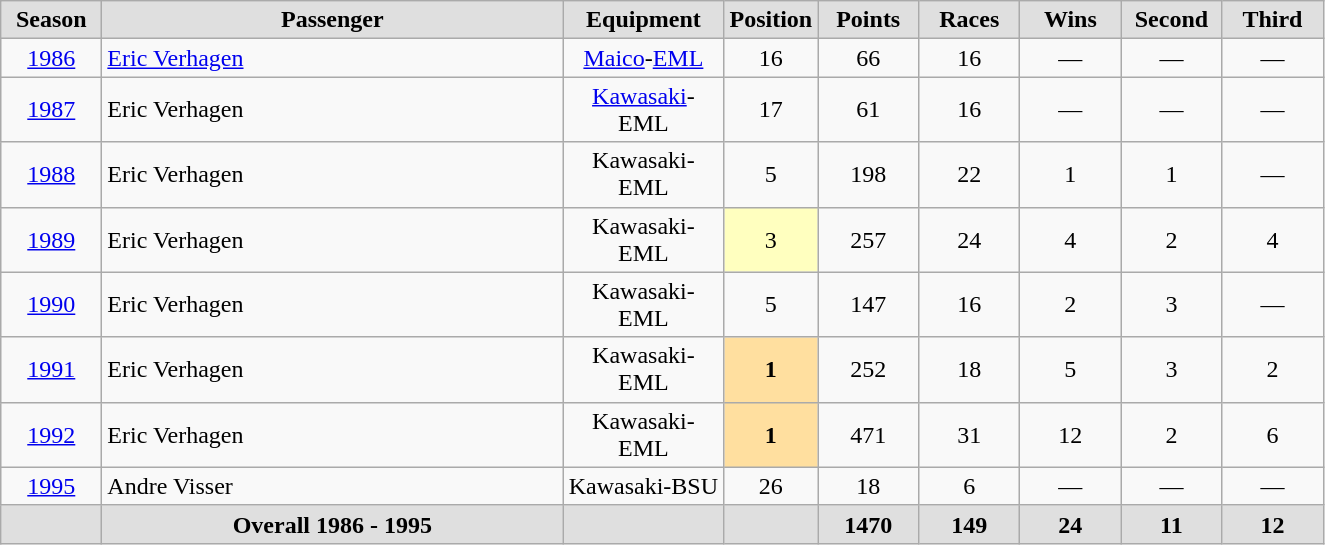<table class="wikitable">
<tr align="center" style="background:#dfdfdf;">
<td width="60"><strong>Season</strong></td>
<td width="300"><strong>Passenger</strong></td>
<td width="100"><strong>Equipment</strong></td>
<td width="30"><strong>Position</strong></td>
<td width="60"><strong>Points</strong></td>
<td width="60"><strong>Races</strong></td>
<td width="60"><strong>Wins</strong></td>
<td width="60"><strong>Second</strong></td>
<td width="60"><strong>Third</strong></td>
</tr>
<tr align="center">
<td><a href='#'>1986</a></td>
<td align="left"> <a href='#'>Eric Verhagen</a></td>
<td><a href='#'>Maico</a>-<a href='#'>EML</a></td>
<td>16</td>
<td>66</td>
<td>16</td>
<td>—</td>
<td>—</td>
<td>—</td>
</tr>
<tr align="center">
<td><a href='#'>1987</a></td>
<td align="left"> Eric Verhagen</td>
<td><a href='#'>Kawasaki</a>-EML</td>
<td>17</td>
<td>61</td>
<td>16</td>
<td>—</td>
<td>—</td>
<td>—</td>
</tr>
<tr align="center">
<td><a href='#'>1988</a></td>
<td align="left"> Eric Verhagen</td>
<td>Kawasaki-EML</td>
<td>5</td>
<td>198</td>
<td>22</td>
<td>1</td>
<td>1</td>
<td>—</td>
</tr>
<tr align="center">
<td><a href='#'>1989</a></td>
<td align="left"> Eric Verhagen</td>
<td>Kawasaki-EML</td>
<td style="background:#ffffbf;">3</td>
<td>257</td>
<td>24</td>
<td>4</td>
<td>2</td>
<td>4</td>
</tr>
<tr align="center">
<td><a href='#'>1990</a></td>
<td align="left"> Eric Verhagen</td>
<td>Kawasaki-EML</td>
<td>5</td>
<td>147</td>
<td>16</td>
<td>2</td>
<td>3</td>
<td>—</td>
</tr>
<tr align="center">
<td><a href='#'>1991</a></td>
<td align="left"> Eric Verhagen</td>
<td>Kawasaki-EML</td>
<td style="background:#ffdf9f;"><strong>1</strong></td>
<td>252</td>
<td>18</td>
<td>5</td>
<td>3</td>
<td>2</td>
</tr>
<tr align="center">
<td><a href='#'>1992</a></td>
<td align="left"> Eric Verhagen</td>
<td>Kawasaki-EML</td>
<td style="background:#ffdf9f;"><strong>1</strong></td>
<td>471</td>
<td>31</td>
<td>12</td>
<td>2</td>
<td>6</td>
</tr>
<tr align="center">
<td><a href='#'>1995</a></td>
<td align="left"> Andre Visser</td>
<td>Kawasaki-BSU</td>
<td>26</td>
<td>18</td>
<td>6</td>
<td>—</td>
<td>—</td>
<td>—</td>
</tr>
<tr align="center" style="background:#dfdfdf;">
<td></td>
<td align="center"><strong>Overall 1986 - 1995</strong></td>
<td></td>
<td></td>
<td><strong>1470</strong></td>
<td><strong>149</strong></td>
<td><strong>24</strong></td>
<td><strong>11</strong></td>
<td><strong>12</strong></td>
</tr>
</table>
